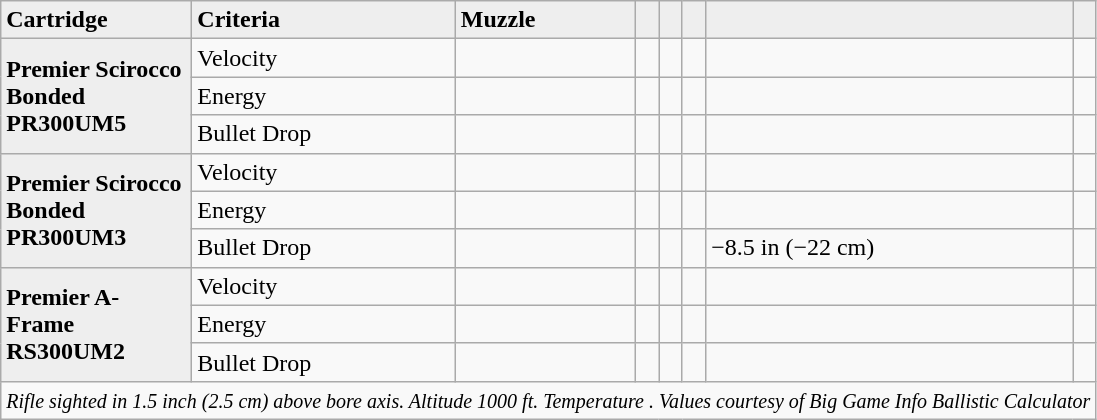<table class="wikitable" border="1">
<tr>
<td style="background: #eeeeee" width="120pt"><strong>Cartridge</strong></td>
<td style="background: #eeeeee"><strong>Criteria</strong></td>
<td style="background: #eeeeee"><strong>Muzzle</strong></td>
<td style="background: #eeeeee"><strong></strong></td>
<td style="background: #eeeeee"><strong></strong></td>
<td style="background: #eeeeee"><strong></strong></td>
<td style="background: #eeeeee"><strong></strong></td>
<td style="background: #eeeeee"><strong></strong></td>
</tr>
<tr>
<td style="background: #eeeeee" rowspan="3"><strong>Premier Scirocco Bonded  PR300UM5</strong></td>
<td>Velocity</td>
<td></td>
<td></td>
<td></td>
<td></td>
<td></td>
<td></td>
</tr>
<tr>
<td>Energy</td>
<td></td>
<td></td>
<td></td>
<td></td>
<td></td>
<td></td>
</tr>
<tr>
<td>Bullet Drop</td>
<td></td>
<td></td>
<td></td>
<td></td>
<td></td>
<td></td>
</tr>
<tr>
<td style="background: #eeeeee" rowspan="3"><strong>Premier Scirocco Bonded  PR300UM3</strong></td>
<td>Velocity</td>
<td></td>
<td></td>
<td></td>
<td></td>
<td></td>
<td></td>
</tr>
<tr>
<td>Energy</td>
<td></td>
<td></td>
<td></td>
<td></td>
<td></td>
<td></td>
</tr>
<tr>
<td>Bullet Drop</td>
<td></td>
<td></td>
<td></td>
<td></td>
<td>−8.5 in (−22 cm)</td>
<td></td>
</tr>
<tr>
<td style="background: #eeeeee" rowspan="3"><strong>Premier A-Frame  RS300UM2</strong></td>
<td>Velocity</td>
<td></td>
<td></td>
<td></td>
<td></td>
<td></td>
<td></td>
</tr>
<tr>
<td>Energy</td>
<td></td>
<td></td>
<td></td>
<td></td>
<td></td>
<td></td>
</tr>
<tr>
<td>Bullet Drop</td>
<td></td>
<td></td>
<td></td>
<td></td>
<td></td>
<td></td>
</tr>
<tr>
<td colspan="8" align="center"><small><em>Rifle sighted in 1.5 inch (2.5 cm) above bore axis. Altitude 1000 ft. Temperature . Values courtesy of Big Game Info Ballistic Calculator</em></small></td>
</tr>
</table>
